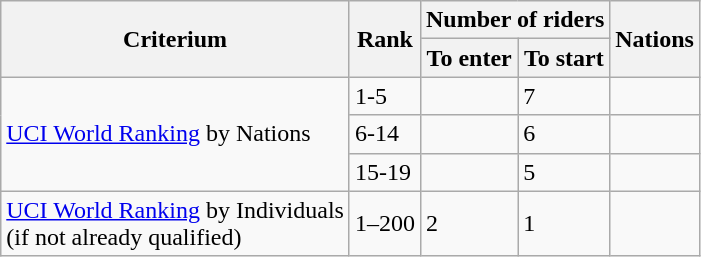<table class="wikitable">
<tr>
<th rowspan=2>Criterium</th>
<th rowspan=2>Rank</th>
<th colspan=2>Number of riders</th>
<th rowspan=2>Nations</th>
</tr>
<tr>
<th>To enter</th>
<th>To start</th>
</tr>
<tr>
<td rowspan=3><a href='#'>UCI World Ranking</a> by Nations</td>
<td>1-5</td>
<td></td>
<td>7</td>
<td></td>
</tr>
<tr>
<td>6-14</td>
<td></td>
<td>6</td>
<td></td>
</tr>
<tr>
<td>15-19</td>
<td></td>
<td>5</td>
<td></td>
</tr>
<tr>
<td><a href='#'>UCI World Ranking</a> by Individuals<br>(if not already qualified)</td>
<td>1–200</td>
<td>2</td>
<td>1</td>
<td></td>
</tr>
</table>
